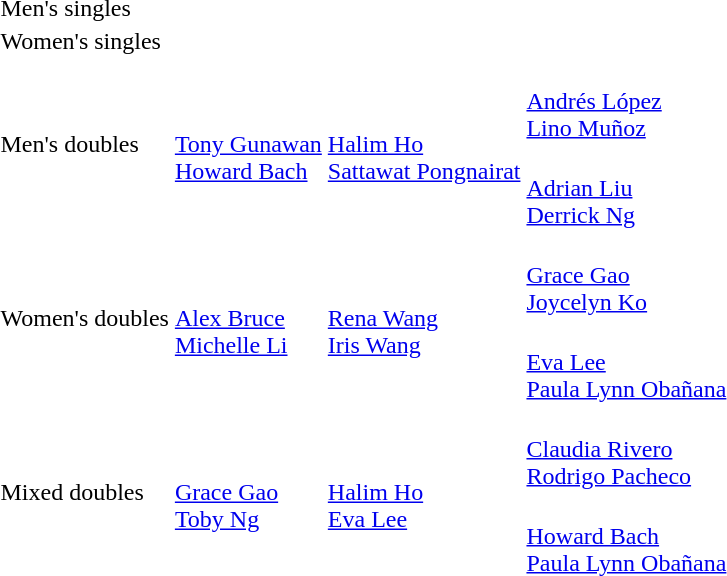<table>
<tr>
<td rowspan=2>Men's singles <br></td>
<td rowspan=2></td>
<td rowspan=2></td>
<td></td>
</tr>
<tr>
<td></td>
</tr>
<tr>
<td rowspan=2>Women's singles <br></td>
<td rowspan=2></td>
<td rowspan=2></td>
<td></td>
</tr>
<tr>
<td></td>
</tr>
<tr>
<td rowspan=2>Men's doubles <br></td>
<td rowspan=2><br><a href='#'>Tony Gunawan</a><br><a href='#'>Howard Bach</a></td>
<td rowspan=2><br><a href='#'>Halim Ho</a><br><a href='#'>Sattawat Pongnairat</a></td>
<td><br><a href='#'>Andrés López</a><br><a href='#'>Lino Muñoz</a></td>
</tr>
<tr>
<td><br><a href='#'>Adrian Liu</a><br><a href='#'>Derrick Ng</a></td>
</tr>
<tr>
<td rowspan=2>Women's doubles <br></td>
<td rowspan=2><br><a href='#'>Alex Bruce</a><br><a href='#'>Michelle Li</a></td>
<td rowspan=2><br><a href='#'>Rena Wang</a><br><a href='#'>Iris Wang</a></td>
<td><br><a href='#'>Grace Gao</a><br><a href='#'>Joycelyn Ko</a></td>
</tr>
<tr>
<td><br><a href='#'>Eva Lee</a><br><a href='#'>Paula Lynn Obañana</a></td>
</tr>
<tr>
<td rowspan=2>Mixed doubles <br></td>
<td rowspan=2><br><a href='#'>Grace Gao</a><br><a href='#'>Toby Ng</a></td>
<td rowspan=2><br><a href='#'>Halim Ho</a><br><a href='#'>Eva Lee</a></td>
<td><br><a href='#'>Claudia Rivero</a><br><a href='#'>Rodrigo Pacheco</a></td>
</tr>
<tr>
<td><br><a href='#'>Howard Bach</a><br><a href='#'>Paula Lynn Obañana</a></td>
</tr>
</table>
